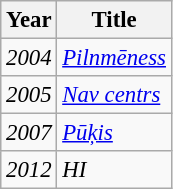<table class="wikitable" style="font-size:95%;">
<tr>
<th>Year</th>
<th>Title</th>
</tr>
<tr>
<td><em>2004</em></td>
<td><em><a href='#'>Pilnmēness</a></em></td>
</tr>
<tr>
<td><em>2005</em></td>
<td><em><a href='#'>Nav centrs</a></em></td>
</tr>
<tr>
<td><em>2007</em></td>
<td><em><a href='#'>Pūķis</a></em></td>
</tr>
<tr>
<td><em>2012</em></td>
<td><em>HI</em></td>
</tr>
</table>
